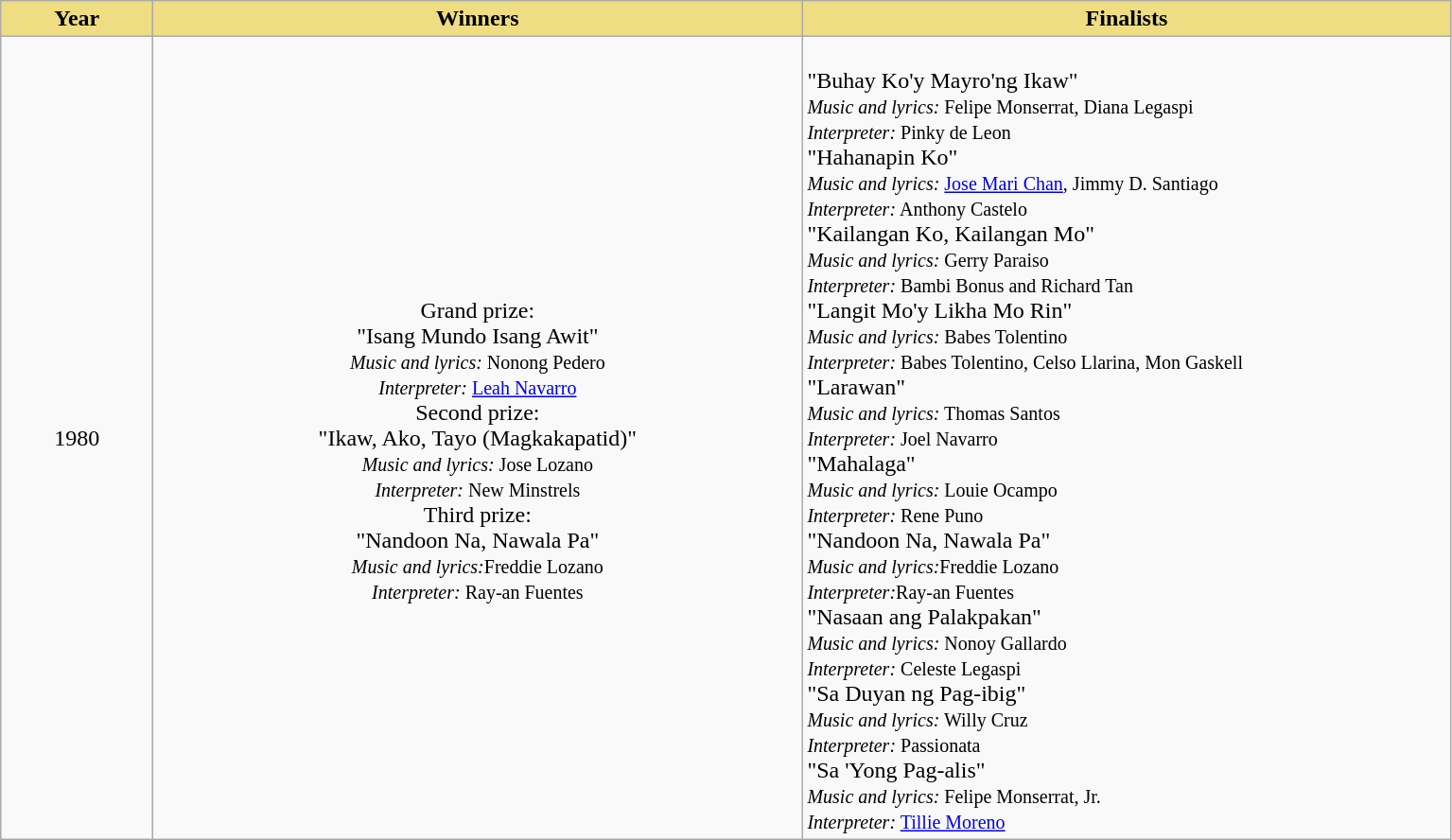<table class="wikitable" border="1">
<tr align=center bgcolor=lavender>
<th style="background:#EEDD82;" width=100>Year</th>
<th style="background:#EEDD82;" width=450>Winners</th>
<th style="background:#EEDD82;" width=450>Finalists</th>
</tr>
<tr>
<td align="center" valign="center">1980</td>
<td align="center" valign="center"><br>Grand prize:<br> 
"Isang Mundo Isang Awit"<br>
<small><em>Music and lyrics:</em> Nonong Pedero<br>
<em>Interpreter:</em> <a href='#'>Leah Navarro</a></small><br>Second prize:<br>
"Ikaw, Ako, Tayo (Magkakapatid)"<br>
<small><em>Music and lyrics:</em> Jose Lozano<br>
<em>Interpreter:</em> New Minstrels</small><br>Third prize:<br>
"Nandoon Na, Nawala Pa"<br>
<small><em>Music and lyrics:</em>Freddie Lozano <br>
<em>Interpreter:</em> Ray-an Fuentes</small></td>
<td><br>"Buhay Ko'y Mayro'ng Ikaw"<br>
<small><em>Music and lyrics:</em> Felipe Monserrat, Diana Legaspi<br>
<em>Interpreter:</em> Pinky de Leon</small><br>"Hahanapin Ko"<br>
<small><em>Music and lyrics:</em> <a href='#'>Jose Mari Chan</a>, Jimmy D. Santiago<br>
<em>Interpreter:</em> Anthony Castelo</small><br>"Kailangan Ko, Kailangan Mo"<br>
<small><em>Music and lyrics:</em> Gerry Paraiso<br>
<em>Interpreter:</em> Bambi Bonus and Richard Tan</small><br>"Langit Mo'y Likha Mo Rin"<br>
<small><em>Music and lyrics:</em> Babes Tolentino<br>
<em>Interpreter:</em> Babes Tolentino, Celso Llarina, Mon Gaskell</small><br>"Larawan"<br>
<small><em>Music and lyrics:</em> Thomas Santos<br>
<em>Interpreter:</em> Joel Navarro</small><br>"Mahalaga"<br>
<small><em>Music and lyrics:</em> Louie Ocampo<br>
<em>Interpreter:</em> Rene Puno</small><br>"Nandoon Na, Nawala Pa"<br>
<small><em>Music and lyrics:</em>Freddie Lozano<br>
<em>Interpreter:</em>Ray-an Fuentes</small><br>"Nasaan ang Palakpakan"<br>
<small><em>Music and lyrics:</em> Nonoy Gallardo<br>
<em>Interpreter:</em> Celeste Legaspi</small><br>"Sa Duyan ng Pag-ibig"<br>
<small><em>Music and lyrics:</em> Willy Cruz<br>
<em>Interpreter:</em> Passionata</small><br>"Sa 'Yong Pag-alis"<br>
<small><em>Music and lyrics:</em> Felipe Monserrat, Jr.<br>
<em>Interpreter:</em> <a href='#'>Tillie Moreno</a></small></td>
</tr>
</table>
